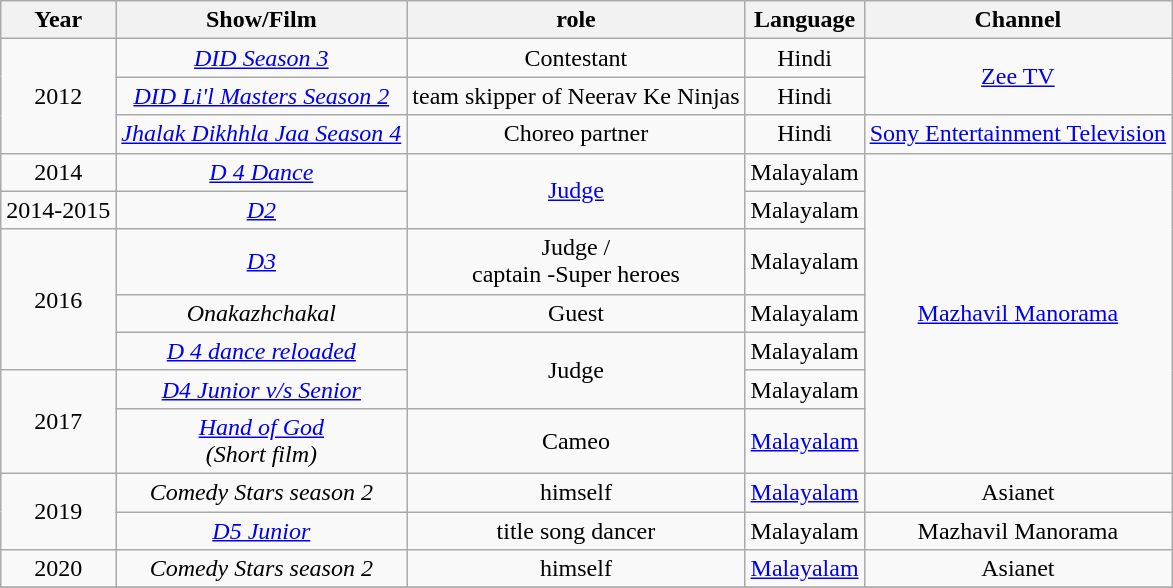<table class="wikitable" style="text-align:center;">
<tr>
<th>Year</th>
<th>Show/Film</th>
<th>role</th>
<th>Language</th>
<th>Channel</th>
</tr>
<tr>
<td rowspan="3">2012</td>
<td><a href='#'><em>DID Season 3</em></a></td>
<td>Contestant</td>
<td>Hindi</td>
<td rowspan="2"><a href='#'>Zee TV</a></td>
</tr>
<tr>
<td><a href='#'><em>DID Li'l Masters Season 2</em></a></td>
<td>team skipper of Neerav Ke Ninjas</td>
<td>Hindi</td>
</tr>
<tr>
<td><em><a href='#'>Jhalak Dikhhla Jaa Season 4</a></em></td>
<td>Choreo partner</td>
<td>Hindi</td>
<td><a href='#'>Sony Entertainment Television</a></td>
</tr>
<tr>
<td>2014</td>
<td><em><a href='#'>D 4 Dance</a></em></td>
<td rowspan="2"><a href='#'>Judge</a></td>
<td>Malayalam</td>
<td rowspan="7"><a href='#'>Mazhavil Manorama</a></td>
</tr>
<tr>
<td>2014-2015</td>
<td><a href='#'><em>D2</em></a></td>
<td>Malayalam</td>
</tr>
<tr>
<td rowspan=3>2016</td>
<td><a href='#'><em>D3</em></a></td>
<td>Judge /<br>captain -Super heroes</td>
<td>Malayalam</td>
</tr>
<tr>
<td><em>Onakazhchakal</em></td>
<td>Guest</td>
<td>Malayalam</td>
</tr>
<tr>
<td><a href='#'><em>D 4 dance reloaded</em></a></td>
<td rowspan=2>Judge</td>
<td>Malayalam</td>
</tr>
<tr>
<td rowspan=2>2017</td>
<td><a href='#'><em>D4 Junior v/s Senior</em></a></td>
<td>Malayalam</td>
</tr>
<tr>
<td><em><a href='#'>Hand of God</a> <br>(Short film)</em></td>
<td>Cameo</td>
<td><a href='#'>Malayalam</a></td>
</tr>
<tr>
<td rowspan=2>2019</td>
<td><em>Comedy Stars season 2</em></td>
<td>himself</td>
<td><a href='#'>Malayalam</a></td>
<td>Asianet</td>
</tr>
<tr>
<td><a href='#'><em>D5 Junior</em></a></td>
<td>title song dancer</td>
<td>Malayalam</td>
<td>Mazhavil Manorama</td>
</tr>
<tr>
<td>2020</td>
<td><em>Comedy Stars season 2</em></td>
<td>himself</td>
<td><a href='#'>Malayalam</a></td>
<td>Asianet</td>
</tr>
<tr>
</tr>
</table>
